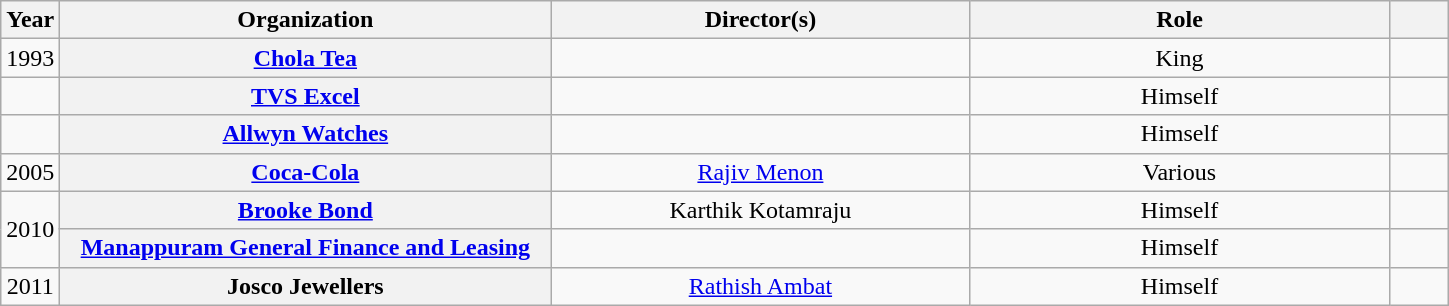<table class="wikitable plainrowheaders" style="text-align: center;">
<tr>
<th scope="col">Year</th>
<th scope="col" style="width: 20em;">Organization</th>
<th scope="col" style="width: 17em;">Director(s)</th>
<th scope="col" style="width: 17em;">Role</th>
<th scope="col" style="width: 2em;" class="unsortable"></th>
</tr>
<tr>
<td>1993</td>
<th scope="row"><a href='#'>Chola Tea</a></th>
<td></td>
<td>King</td>
<td style="text-align: center;"></td>
</tr>
<tr>
<td></td>
<th scope="row"><a href='#'>TVS Excel</a></th>
<td></td>
<td>Himself</td>
<td style="text-align: center;"></td>
</tr>
<tr>
<td></td>
<th scope="row"><a href='#'>Allwyn Watches</a></th>
<td></td>
<td>Himself</td>
<td style="text-align: center;"></td>
</tr>
<tr>
<td>2005</td>
<th scope="row"><a href='#'>Coca-Cola</a></th>
<td><a href='#'>Rajiv Menon</a></td>
<td>Various</td>
<td style="text-align: center;"></td>
</tr>
<tr>
<td rowspan="2">2010</td>
<th scope="row"><a href='#'>Brooke Bond</a></th>
<td>Karthik Kotamraju</td>
<td>Himself</td>
<td style="text-align: center;"></td>
</tr>
<tr>
<th scope="row"><a href='#'>Manappuram General Finance and Leasing</a></th>
<td></td>
<td>Himself</td>
<td style="text-align: center;"></td>
</tr>
<tr>
<td>2011</td>
<th scope="row">Josco Jewellers</th>
<td><a href='#'>Rathish Ambat</a></td>
<td>Himself</td>
<td style="text-align: center;"></td>
</tr>
</table>
